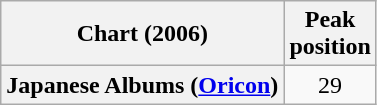<table class="wikitable plainrowheaders" style="text-align:center">
<tr>
<th scope="col">Chart (2006)</th>
<th scope="col">Peak<br> position</th>
</tr>
<tr>
<th scope="row">Japanese Albums (<a href='#'>Oricon</a>)</th>
<td>29</td>
</tr>
</table>
